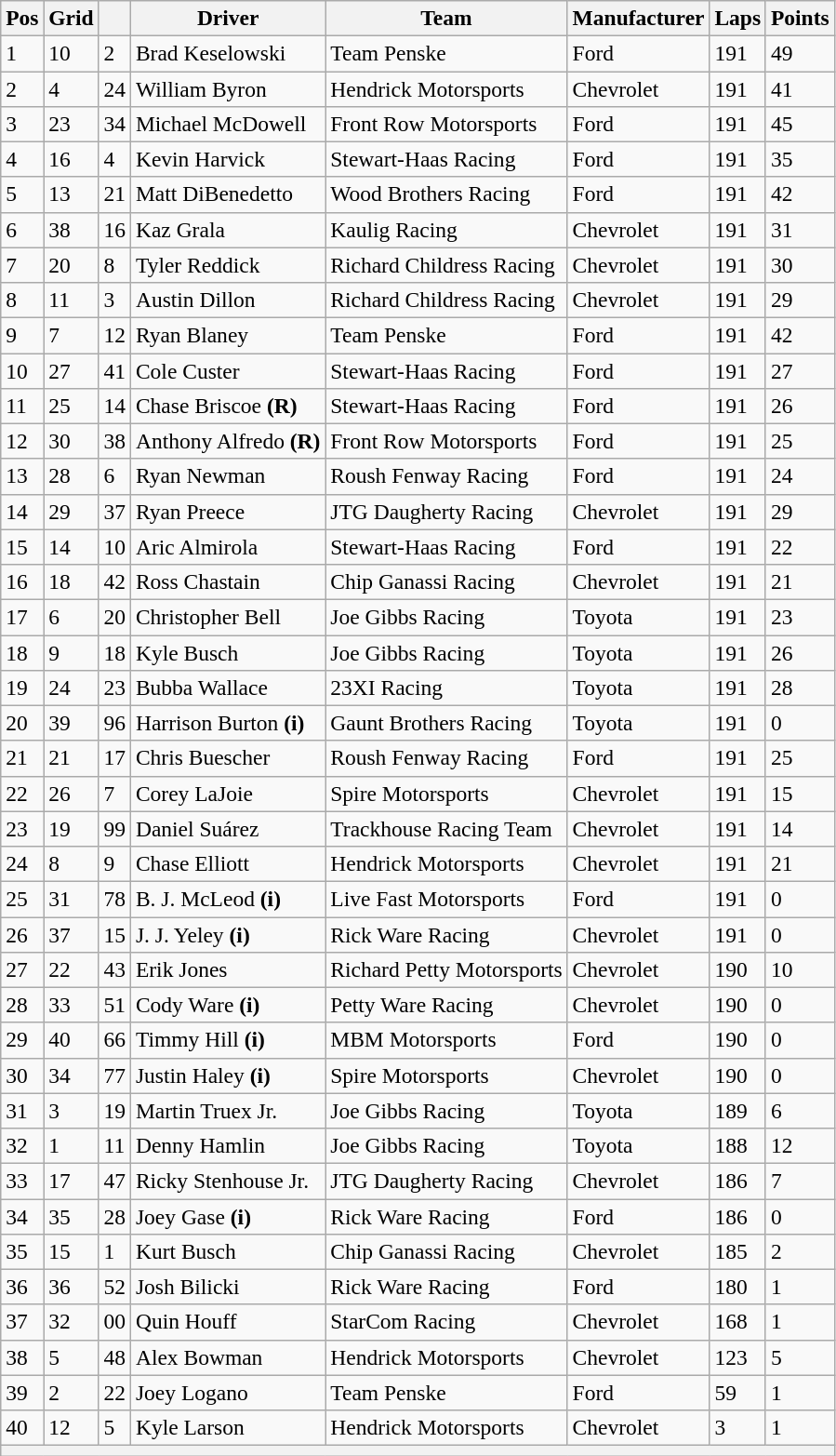<table class="wikitable" style="font-size:98%">
<tr>
<th>Pos</th>
<th>Grid</th>
<th></th>
<th>Driver</th>
<th>Team</th>
<th>Manufacturer</th>
<th>Laps</th>
<th>Points</th>
</tr>
<tr>
<td>1</td>
<td>10</td>
<td>2</td>
<td>Brad Keselowski</td>
<td>Team Penske</td>
<td>Ford</td>
<td>191</td>
<td>49</td>
</tr>
<tr>
<td>2</td>
<td>4</td>
<td>24</td>
<td>William Byron</td>
<td>Hendrick Motorsports</td>
<td>Chevrolet</td>
<td>191</td>
<td>41</td>
</tr>
<tr>
<td>3</td>
<td>23</td>
<td>34</td>
<td>Michael McDowell</td>
<td>Front Row Motorsports</td>
<td>Ford</td>
<td>191</td>
<td>45</td>
</tr>
<tr>
<td>4</td>
<td>16</td>
<td>4</td>
<td>Kevin Harvick</td>
<td>Stewart-Haas Racing</td>
<td>Ford</td>
<td>191</td>
<td>35</td>
</tr>
<tr>
<td>5</td>
<td>13</td>
<td>21</td>
<td>Matt DiBenedetto</td>
<td>Wood Brothers Racing</td>
<td>Ford</td>
<td>191</td>
<td>42</td>
</tr>
<tr>
<td>6</td>
<td>38</td>
<td>16</td>
<td>Kaz Grala</td>
<td>Kaulig Racing</td>
<td>Chevrolet</td>
<td>191</td>
<td>31</td>
</tr>
<tr>
<td>7</td>
<td>20</td>
<td>8</td>
<td>Tyler Reddick</td>
<td>Richard Childress Racing</td>
<td>Chevrolet</td>
<td>191</td>
<td>30</td>
</tr>
<tr>
<td>8</td>
<td>11</td>
<td>3</td>
<td>Austin Dillon</td>
<td>Richard Childress Racing</td>
<td>Chevrolet</td>
<td>191</td>
<td>29</td>
</tr>
<tr>
<td>9</td>
<td>7</td>
<td>12</td>
<td>Ryan Blaney</td>
<td>Team Penske</td>
<td>Ford</td>
<td>191</td>
<td>42</td>
</tr>
<tr>
<td>10</td>
<td>27</td>
<td>41</td>
<td>Cole Custer</td>
<td>Stewart-Haas Racing</td>
<td>Ford</td>
<td>191</td>
<td>27</td>
</tr>
<tr>
<td>11</td>
<td>25</td>
<td>14</td>
<td>Chase Briscoe <strong>(R)</strong></td>
<td>Stewart-Haas Racing</td>
<td>Ford</td>
<td>191</td>
<td>26</td>
</tr>
<tr>
<td>12</td>
<td>30</td>
<td>38</td>
<td>Anthony Alfredo <strong>(R)</strong></td>
<td>Front Row Motorsports</td>
<td>Ford</td>
<td>191</td>
<td>25</td>
</tr>
<tr>
<td>13</td>
<td>28</td>
<td>6</td>
<td>Ryan Newman</td>
<td>Roush Fenway Racing</td>
<td>Ford</td>
<td>191</td>
<td>24</td>
</tr>
<tr>
<td>14</td>
<td>29</td>
<td>37</td>
<td>Ryan Preece</td>
<td>JTG Daugherty Racing</td>
<td>Chevrolet</td>
<td>191</td>
<td>29</td>
</tr>
<tr>
<td>15</td>
<td>14</td>
<td>10</td>
<td>Aric Almirola</td>
<td>Stewart-Haas Racing</td>
<td>Ford</td>
<td>191</td>
<td>22</td>
</tr>
<tr>
<td>16</td>
<td>18</td>
<td>42</td>
<td>Ross Chastain</td>
<td>Chip Ganassi Racing</td>
<td>Chevrolet</td>
<td>191</td>
<td>21</td>
</tr>
<tr>
<td>17</td>
<td>6</td>
<td>20</td>
<td>Christopher Bell</td>
<td>Joe Gibbs Racing</td>
<td>Toyota</td>
<td>191</td>
<td>23</td>
</tr>
<tr>
<td>18</td>
<td>9</td>
<td>18</td>
<td>Kyle Busch</td>
<td>Joe Gibbs Racing</td>
<td>Toyota</td>
<td>191</td>
<td>26</td>
</tr>
<tr>
<td>19</td>
<td>24</td>
<td>23</td>
<td>Bubba Wallace</td>
<td>23XI Racing</td>
<td>Toyota</td>
<td>191</td>
<td>28</td>
</tr>
<tr>
<td>20</td>
<td>39</td>
<td>96</td>
<td>Harrison Burton <strong>(i)</strong></td>
<td>Gaunt Brothers Racing</td>
<td>Toyota</td>
<td>191</td>
<td>0</td>
</tr>
<tr>
<td>21</td>
<td>21</td>
<td>17</td>
<td>Chris Buescher</td>
<td>Roush Fenway Racing</td>
<td>Ford</td>
<td>191</td>
<td>25</td>
</tr>
<tr>
<td>22</td>
<td>26</td>
<td>7</td>
<td>Corey LaJoie</td>
<td>Spire Motorsports</td>
<td>Chevrolet</td>
<td>191</td>
<td>15</td>
</tr>
<tr>
<td>23</td>
<td>19</td>
<td>99</td>
<td>Daniel Suárez</td>
<td>Trackhouse Racing Team</td>
<td>Chevrolet</td>
<td>191</td>
<td>14</td>
</tr>
<tr>
<td>24</td>
<td>8</td>
<td>9</td>
<td>Chase Elliott</td>
<td>Hendrick Motorsports</td>
<td>Chevrolet</td>
<td>191</td>
<td>21</td>
</tr>
<tr>
<td>25</td>
<td>31</td>
<td>78</td>
<td>B. J. McLeod <strong>(i)</strong></td>
<td>Live Fast Motorsports</td>
<td>Ford</td>
<td>191</td>
<td>0</td>
</tr>
<tr>
<td>26</td>
<td>37</td>
<td>15</td>
<td>J. J. Yeley <strong>(i)</strong></td>
<td>Rick Ware Racing</td>
<td>Chevrolet</td>
<td>191</td>
<td>0</td>
</tr>
<tr>
<td>27</td>
<td>22</td>
<td>43</td>
<td>Erik Jones</td>
<td>Richard Petty Motorsports</td>
<td>Chevrolet</td>
<td>190</td>
<td>10</td>
</tr>
<tr>
<td>28</td>
<td>33</td>
<td>51</td>
<td>Cody Ware <strong>(i)</strong></td>
<td>Petty Ware Racing</td>
<td>Chevrolet</td>
<td>190</td>
<td>0</td>
</tr>
<tr>
<td>29</td>
<td>40</td>
<td>66</td>
<td>Timmy Hill <strong>(i)</strong></td>
<td>MBM Motorsports</td>
<td>Ford</td>
<td>190</td>
<td>0</td>
</tr>
<tr>
<td>30</td>
<td>34</td>
<td>77</td>
<td>Justin Haley <strong>(i)</strong></td>
<td>Spire Motorsports</td>
<td>Chevrolet</td>
<td>190</td>
<td>0</td>
</tr>
<tr>
<td>31</td>
<td>3</td>
<td>19</td>
<td>Martin Truex Jr.</td>
<td>Joe Gibbs Racing</td>
<td>Toyota</td>
<td>189</td>
<td>6</td>
</tr>
<tr>
<td>32</td>
<td>1</td>
<td>11</td>
<td>Denny Hamlin</td>
<td>Joe Gibbs Racing</td>
<td>Toyota</td>
<td>188</td>
<td>12</td>
</tr>
<tr>
<td>33</td>
<td>17</td>
<td>47</td>
<td>Ricky Stenhouse Jr.</td>
<td>JTG Daugherty Racing</td>
<td>Chevrolet</td>
<td>186</td>
<td>7</td>
</tr>
<tr>
<td>34</td>
<td>35</td>
<td>28</td>
<td>Joey Gase <strong>(i)</strong></td>
<td>Rick Ware Racing</td>
<td>Ford</td>
<td>186</td>
<td>0</td>
</tr>
<tr>
<td>35</td>
<td>15</td>
<td>1</td>
<td>Kurt Busch</td>
<td>Chip Ganassi Racing</td>
<td>Chevrolet</td>
<td>185</td>
<td>2</td>
</tr>
<tr>
<td>36</td>
<td>36</td>
<td>52</td>
<td>Josh Bilicki</td>
<td>Rick Ware Racing</td>
<td>Ford</td>
<td>180</td>
<td>1</td>
</tr>
<tr>
<td>37</td>
<td>32</td>
<td>00</td>
<td>Quin Houff</td>
<td>StarCom Racing</td>
<td>Chevrolet</td>
<td>168</td>
<td>1</td>
</tr>
<tr>
<td>38</td>
<td>5</td>
<td>48</td>
<td>Alex Bowman</td>
<td>Hendrick Motorsports</td>
<td>Chevrolet</td>
<td>123</td>
<td>5</td>
</tr>
<tr>
<td>39</td>
<td>2</td>
<td>22</td>
<td>Joey Logano</td>
<td>Team Penske</td>
<td>Ford</td>
<td>59</td>
<td>1</td>
</tr>
<tr>
<td>40</td>
<td>12</td>
<td>5</td>
<td>Kyle Larson</td>
<td>Hendrick Motorsports</td>
<td>Chevrolet</td>
<td>3</td>
<td>1</td>
</tr>
<tr>
<th colspan="8"></th>
</tr>
</table>
